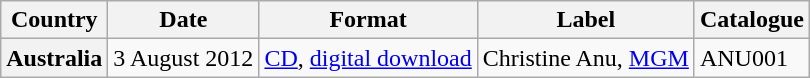<table class="wikitable plainrowheaders">
<tr>
<th scope="col">Country</th>
<th scope="col">Date</th>
<th scope="col">Format</th>
<th scope="col">Label</th>
<th scope="col">Catalogue</th>
</tr>
<tr>
<th scope="row">Australia</th>
<td>3 August 2012</td>
<td><a href='#'>CD</a>, <a href='#'>digital download</a></td>
<td>Christine Anu, <a href='#'>MGM</a></td>
<td>ANU001</td>
</tr>
</table>
